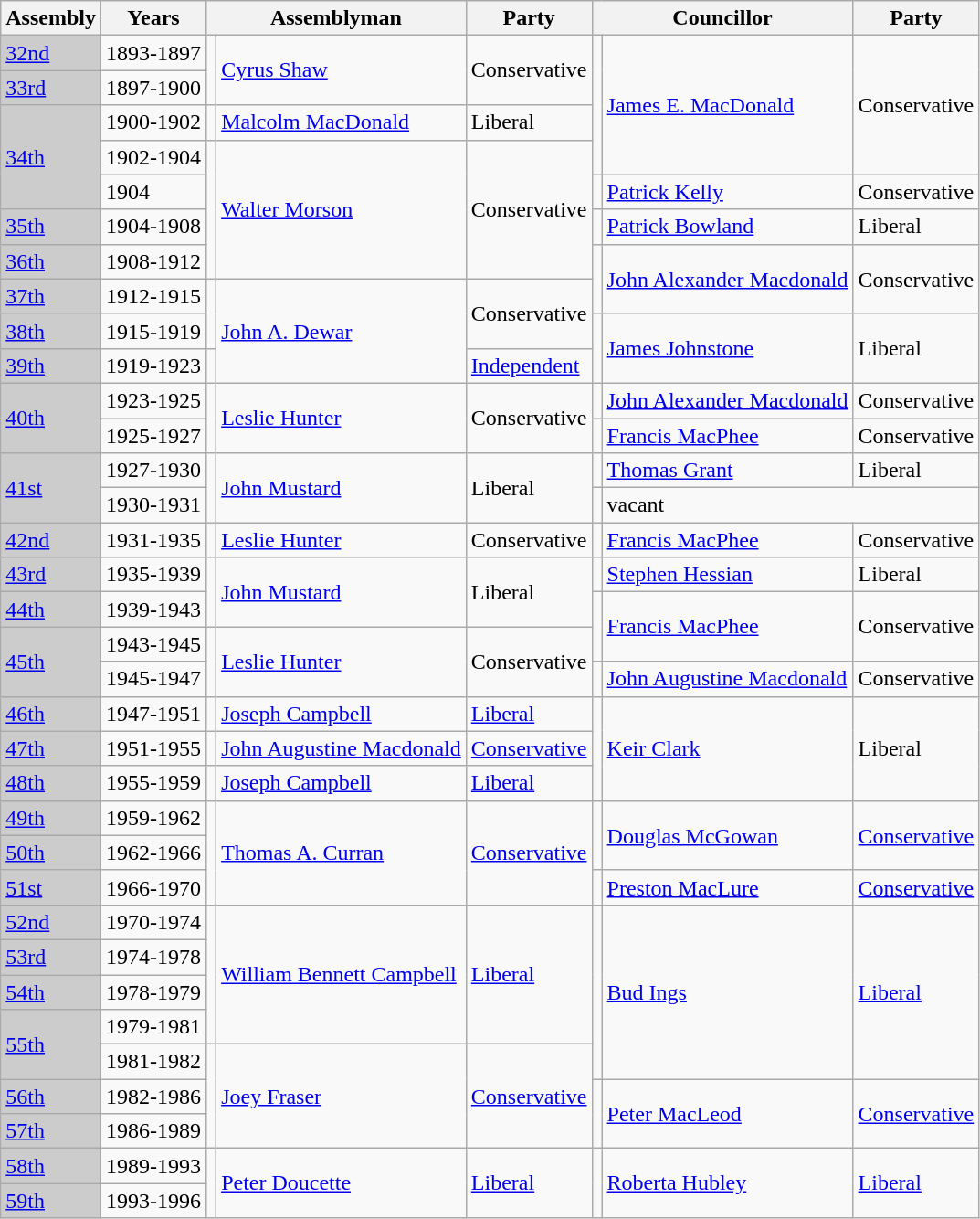<table class="wikitable">
<tr>
<th>Assembly</th>
<th>Years</th>
<th colspan="2">Assemblyman</th>
<th>Party</th>
<th colspan="2">Councillor</th>
<th>Party</th>
</tr>
<tr>
<td bgcolor="CCCCCC"><a href='#'>32nd</a></td>
<td>1893-1897</td>
<td rowspan="2" ></td>
<td rowspan="2"><a href='#'>Cyrus Shaw</a></td>
<td rowspan="2">Conservative</td>
<td rowspan="4" ></td>
<td rowspan="4"><a href='#'>James E. MacDonald</a></td>
<td rowspan="4">Conservative</td>
</tr>
<tr>
<td bgcolor="CCCCCC"><a href='#'>33rd</a></td>
<td>1897-1900</td>
</tr>
<tr>
<td bgcolor="CCCCCC" rowspan="3"><a href='#'>34th</a></td>
<td>1900-1902</td>
<td></td>
<td><a href='#'>Malcolm MacDonald</a></td>
<td>Liberal</td>
</tr>
<tr>
<td>1902-1904</td>
<td rowspan="4" ></td>
<td rowspan="4"><a href='#'>Walter Morson</a></td>
<td rowspan="4">Conservative</td>
</tr>
<tr>
<td>1904</td>
<td></td>
<td><a href='#'>Patrick Kelly</a></td>
<td>Conservative</td>
</tr>
<tr>
<td bgcolor="CCCCCC"><a href='#'>35th</a></td>
<td>1904-1908</td>
<td></td>
<td><a href='#'>Patrick Bowland</a></td>
<td>Liberal</td>
</tr>
<tr>
<td bgcolor="CCCCCC"><a href='#'>36th</a></td>
<td>1908-1912</td>
<td rowspan="2" ></td>
<td rowspan="2"><a href='#'>John Alexander Macdonald</a></td>
<td rowspan="2">Conservative</td>
</tr>
<tr>
<td bgcolor="CCCCCC"><a href='#'>37th</a></td>
<td>1912-1915</td>
<td rowspan="2" ></td>
<td rowspan="3"><a href='#'>John A. Dewar</a></td>
<td rowspan="2">Conservative</td>
</tr>
<tr>
<td bgcolor="CCCCCC"><a href='#'>38th</a></td>
<td>1915-1919</td>
<td rowspan="2" ></td>
<td rowspan="2"><a href='#'>James Johnstone</a></td>
<td rowspan="2">Liberal</td>
</tr>
<tr>
<td bgcolor="CCCCCC"><a href='#'>39th</a></td>
<td>1919-1923</td>
<td></td>
<td><a href='#'>Independent</a></td>
</tr>
<tr>
<td rowspan="2" bgcolor="CCCCCC"><a href='#'>40th</a></td>
<td>1923-1925</td>
<td rowspan="2" ></td>
<td rowspan="2"><a href='#'>Leslie Hunter</a></td>
<td rowspan="2">Conservative</td>
<td></td>
<td><a href='#'>John Alexander Macdonald</a></td>
<td>Conservative</td>
</tr>
<tr>
<td>1925-1927</td>
<td></td>
<td><a href='#'>Francis MacPhee</a></td>
<td>Conservative</td>
</tr>
<tr>
<td rowspan="2" bgcolor="CCCCCC"><a href='#'>41st</a></td>
<td>1927-1930</td>
<td rowspan=2 ></td>
<td rowspan=2><a href='#'>John Mustard</a></td>
<td rowspan=2>Liberal</td>
<td></td>
<td><a href='#'>Thomas Grant</a></td>
<td>Liberal</td>
</tr>
<tr>
<td>1930-1931</td>
<td></td>
<td colspan="2">vacant</td>
</tr>
<tr>
<td bgcolor="CCCCCC"><a href='#'>42nd</a></td>
<td>1931-1935</td>
<td></td>
<td><a href='#'>Leslie Hunter</a></td>
<td>Conservative</td>
<td></td>
<td><a href='#'>Francis MacPhee</a></td>
<td>Conservative</td>
</tr>
<tr>
<td bgcolor="CCCCCC"><a href='#'>43rd</a></td>
<td>1935-1939</td>
<td rowspan="2" ></td>
<td rowspan="2"><a href='#'>John Mustard</a></td>
<td rowspan="2">Liberal</td>
<td></td>
<td><a href='#'>Stephen Hessian</a></td>
<td>Liberal</td>
</tr>
<tr>
<td bgcolor="CCCCCC"><a href='#'>44th</a></td>
<td>1939-1943</td>
<td rowspan="2" ></td>
<td rowspan="2"><a href='#'>Francis MacPhee</a></td>
<td rowspan="2">Conservative</td>
</tr>
<tr>
<td rowspan="2" bgcolor="CCCCCC"><a href='#'>45th</a></td>
<td>1943-1945</td>
<td rowspan="2" ></td>
<td rowspan="2"><a href='#'>Leslie Hunter</a></td>
<td rowspan="2">Conservative</td>
</tr>
<tr>
<td>1945-1947</td>
<td></td>
<td><a href='#'>John Augustine Macdonald</a></td>
<td>Conservative</td>
</tr>
<tr>
<td bgcolor="CCCCCC"><a href='#'>46th</a></td>
<td>1947-1951</td>
<td></td>
<td><a href='#'>Joseph Campbell</a></td>
<td><a href='#'>Liberal</a></td>
<td rowspan="3" ></td>
<td rowspan="3"><a href='#'>Keir Clark</a></td>
<td rowspan="3">Liberal</td>
</tr>
<tr>
<td bgcolor="CCCCCC"><a href='#'>47th</a></td>
<td>1951-1955</td>
<td></td>
<td><a href='#'>John Augustine Macdonald</a></td>
<td><a href='#'>Conservative</a></td>
</tr>
<tr>
<td bgcolor="CCCCCC"><a href='#'>48th</a></td>
<td>1955-1959</td>
<td></td>
<td><a href='#'>Joseph Campbell</a></td>
<td><a href='#'>Liberal</a></td>
</tr>
<tr>
<td bgcolor="CCCCCC"><a href='#'>49th</a></td>
<td>1959-1962</td>
<td rowspan="3" ></td>
<td rowspan="3"><a href='#'>Thomas A. Curran</a></td>
<td rowspan="3"><a href='#'>Conservative</a></td>
<td rowspan="2" ></td>
<td rowspan="2"><a href='#'>Douglas McGowan</a></td>
<td rowspan="2"><a href='#'>Conservative</a></td>
</tr>
<tr>
<td bgcolor="CCCCCC"><a href='#'>50th</a></td>
<td>1962-1966</td>
</tr>
<tr>
<td bgcolor="CCCCCC"><a href='#'>51st</a></td>
<td>1966-1970</td>
<td></td>
<td><a href='#'>Preston MacLure</a></td>
<td><a href='#'>Conservative</a></td>
</tr>
<tr>
<td bgcolor="CCCCCC"><a href='#'>52nd</a></td>
<td>1970-1974</td>
<td rowspan="4" ></td>
<td rowspan="4"><a href='#'>William Bennett Campbell</a></td>
<td rowspan="4"><a href='#'>Liberal</a></td>
<td rowspan="5" ></td>
<td rowspan="5"><a href='#'>Bud Ings</a></td>
<td rowspan="5"><a href='#'>Liberal</a></td>
</tr>
<tr>
<td bgcolor="CCCCCC"><a href='#'>53rd</a></td>
<td>1974-1978</td>
</tr>
<tr>
<td bgcolor="CCCCCC"><a href='#'>54th</a></td>
<td>1978-1979</td>
</tr>
<tr>
<td bgcolor="CCCCCC" rowspan="2"><a href='#'>55th</a></td>
<td>1979-1981</td>
</tr>
<tr>
<td>1981-1982</td>
<td rowspan="3" ></td>
<td rowspan="3"><a href='#'>Joey Fraser</a></td>
<td rowspan="3"><a href='#'>Conservative</a></td>
</tr>
<tr>
<td bgcolor="CCCCCC"><a href='#'>56th</a></td>
<td>1982-1986</td>
<td rowspan="2" ></td>
<td rowspan="2"><a href='#'>Peter MacLeod</a></td>
<td rowspan="2"><a href='#'>Conservative</a></td>
</tr>
<tr>
<td bgcolor="CCCCCC"><a href='#'>57th</a></td>
<td>1986-1989</td>
</tr>
<tr>
<td bgcolor="CCCCCC"><a href='#'>58th</a></td>
<td>1989-1993</td>
<td rowspan="2" ></td>
<td rowspan="2"><a href='#'>Peter Doucette</a></td>
<td rowspan="2"><a href='#'>Liberal</a></td>
<td rowspan="2" ></td>
<td rowspan="2"><a href='#'>Roberta Hubley</a></td>
<td rowspan="2"><a href='#'>Liberal</a></td>
</tr>
<tr>
<td bgcolor="CCCCCC"><a href='#'>59th</a></td>
<td>1993-1996</td>
</tr>
</table>
